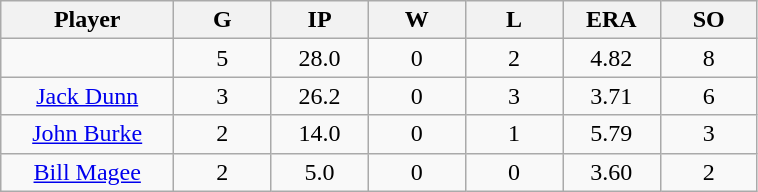<table class="wikitable sortable">
<tr>
<th bgcolor="#DDDDFF" width="16%">Player</th>
<th bgcolor="#DDDDFF" width="9%">G</th>
<th bgcolor="#DDDDFF" width="9%">IP</th>
<th bgcolor="#DDDDFF" width="9%">W</th>
<th bgcolor="#DDDDFF" width="9%">L</th>
<th bgcolor="#DDDDFF" width="9%">ERA</th>
<th bgcolor="#DDDDFF" width="9%">SO</th>
</tr>
<tr align="center">
<td></td>
<td>5</td>
<td>28.0</td>
<td>0</td>
<td>2</td>
<td>4.82</td>
<td>8</td>
</tr>
<tr align="center">
<td><a href='#'>Jack Dunn</a></td>
<td>3</td>
<td>26.2</td>
<td>0</td>
<td>3</td>
<td>3.71</td>
<td>6</td>
</tr>
<tr align=center>
<td><a href='#'>John Burke</a></td>
<td>2</td>
<td>14.0</td>
<td>0</td>
<td>1</td>
<td>5.79</td>
<td>3</td>
</tr>
<tr align=center>
<td><a href='#'>Bill Magee</a></td>
<td>2</td>
<td>5.0</td>
<td>0</td>
<td>0</td>
<td>3.60</td>
<td>2</td>
</tr>
</table>
